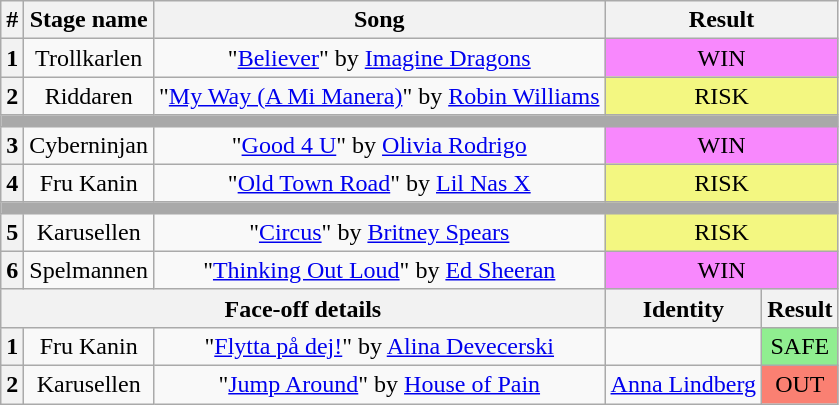<table class="wikitable plainrowheaders" style="text-align: center;">
<tr>
<th>#</th>
<th>Stage name</th>
<th>Song</th>
<th colspan=2>Result</th>
</tr>
<tr>
<th>1</th>
<td>Trollkarlen</td>
<td>"<a href='#'>Believer</a>" by <a href='#'>Imagine Dragons</a></td>
<td colspan=2 bgcolor="F888FD">WIN</td>
</tr>
<tr>
<th>2</th>
<td>Riddaren</td>
<td>"<a href='#'>My Way (A Mi Manera)</a>" by <a href='#'>Robin Williams</a></td>
<td colspan=2 bgcolor="#F3F781">RISK</td>
</tr>
<tr>
<td colspan="5" style="background:darkgray"></td>
</tr>
<tr>
<th>3</th>
<td>Cyberninjan</td>
<td>"<a href='#'>Good 4 U</a>" by <a href='#'>Olivia Rodrigo</a></td>
<td colspan=2 bgcolor="F888FD">WIN</td>
</tr>
<tr>
<th>4</th>
<td>Fru Kanin</td>
<td>"<a href='#'>Old Town Road</a>" by <a href='#'>Lil Nas X</a></td>
<td colspan=2 bgcolor="#F3F781">RISK</td>
</tr>
<tr>
<td colspan="5" style="background:darkgray"></td>
</tr>
<tr>
<th>5</th>
<td>Karusellen</td>
<td>"<a href='#'>Circus</a>" by <a href='#'>Britney Spears</a></td>
<td colspan=2 bgcolor="#F3F781">RISK</td>
</tr>
<tr>
<th>6</th>
<td>Spelmannen</td>
<td>"<a href='#'>Thinking Out Loud</a>" by <a href='#'>Ed Sheeran</a></td>
<td colspan=2 bgcolor="F888FD">WIN</td>
</tr>
<tr>
<th colspan="3">Face-off details</th>
<th>Identity</th>
<th>Result</th>
</tr>
<tr>
<th>1</th>
<td>Fru Kanin</td>
<td>"<a href='#'>Flytta på dej!</a>" by <a href='#'>Alina Devecerski</a></td>
<td></td>
<td bgcolor=lightgreen>SAFE</td>
</tr>
<tr>
<th>2</th>
<td>Karusellen</td>
<td>"<a href='#'>Jump Around</a>" by <a href='#'>House of Pain</a></td>
<td><a href='#'>Anna Lindberg</a></td>
<td bgcolor=salmon>OUT</td>
</tr>
</table>
